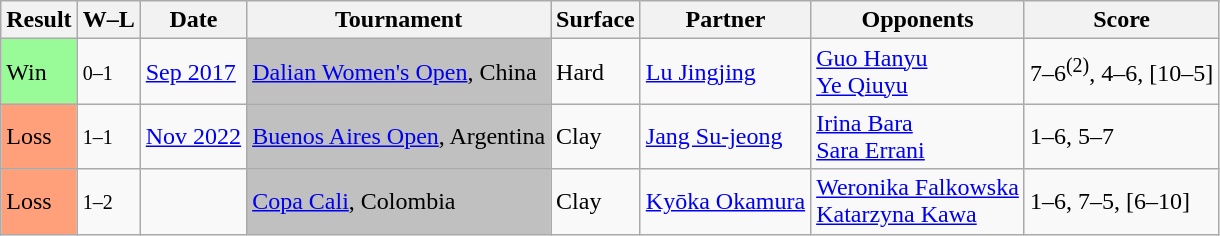<table class="sortable wikitable">
<tr>
<th>Result</th>
<th>W–L</th>
<th>Date</th>
<th>Tournament</th>
<th>Surface</th>
<th>Partner</th>
<th>Opponents</th>
<th class="unsortable">Score</th>
</tr>
<tr>
<td style="background:#98fb98;">Win</td>
<td><small>0–1</small></td>
<td><a href='#'>Sep 2017</a></td>
<td style="background:silver;"><a href='#'>Dalian Women's Open</a>, China</td>
<td>Hard</td>
<td> <a href='#'>Lu Jingjing</a></td>
<td> <a href='#'>Guo Hanyu</a> <br>  <a href='#'>Ye Qiuyu</a></td>
<td>7–6<sup>(2)</sup>, 4–6, [10–5]</td>
</tr>
<tr>
<td style="background:#ffa07a;">Loss</td>
<td><small>1–1</small></td>
<td><a href='#'>Nov 2022</a></td>
<td style="background:silver;"><a href='#'>Buenos Aires Open</a>, Argentina</td>
<td>Clay</td>
<td> <a href='#'>Jang Su-jeong</a></td>
<td> <a href='#'>Irina Bara</a> <br>  <a href='#'>Sara Errani</a></td>
<td>1–6, 5–7</td>
</tr>
<tr>
<td style="background:#ffa07a;">Loss</td>
<td><small>1–2</small></td>
<td><a href='#'></a></td>
<td style="background:silver;"><a href='#'>Copa Cali</a>, Colombia</td>
<td>Clay</td>
<td> <a href='#'>Kyōka Okamura</a></td>
<td> <a href='#'>Weronika Falkowska</a> <br>  <a href='#'>Katarzyna Kawa</a></td>
<td>1–6, 7–5, [6–10]</td>
</tr>
</table>
